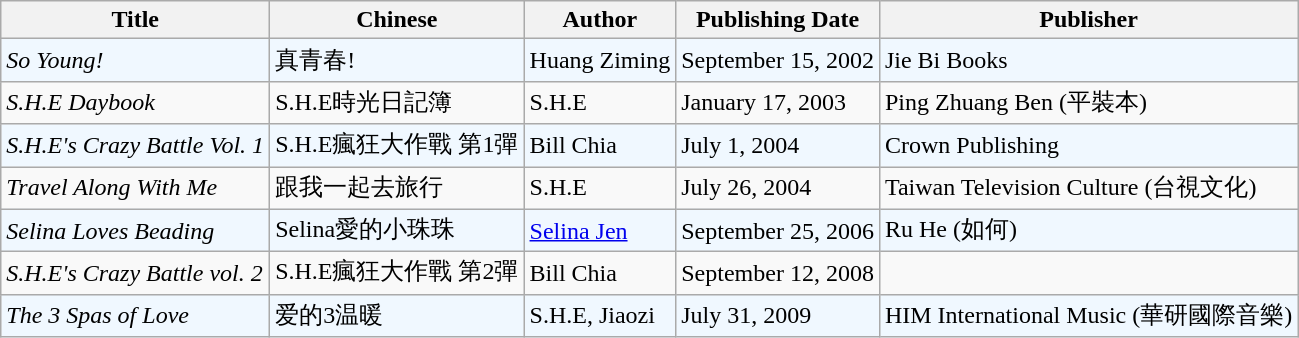<table class="wikitable">
<tr>
<th align="left">Title</th>
<th align="left">Chinese</th>
<th align="left">Author</th>
<th align="left">Publishing Date</th>
<th align="left">Publisher</th>
</tr>
<tr style="background:#f0f8ff;">
<td align="left"><em>So Young!</em></td>
<td align="left">真青春!</td>
<td align="left">Huang Ziming</td>
<td align="left">September 15, 2002</td>
<td align="left">Jie Bi Books</td>
</tr>
<tr>
<td align="left"><em>S.H.E Daybook</em></td>
<td align="left">S.H.E時光日記簿</td>
<td align="left">S.H.E</td>
<td align="left">January 17, 2003</td>
<td align="left">Ping Zhuang Ben (平裝本)</td>
</tr>
<tr style="background:#f0f8ff;">
<td align="left"><em>S.H.E's Crazy Battle Vol. 1</em></td>
<td align="left">S.H.E瘋狂大作戰 第1彈</td>
<td align="left">Bill Chia</td>
<td align="left">July 1, 2004</td>
<td align="left">Crown Publishing</td>
</tr>
<tr>
<td align="left"><em>Travel Along With Me</em></td>
<td align="left">跟我一起去旅行</td>
<td align="left">S.H.E</td>
<td align="left">July 26, 2004</td>
<td align="left">Taiwan Television Culture (台視文化)</td>
</tr>
<tr style="background:#f0f8ff;">
<td align="left"><em>Selina Loves Beading</em></td>
<td align="left">Selina愛的小珠珠</td>
<td align="left"><a href='#'>Selina Jen</a></td>
<td align="left">September 25, 2006</td>
<td align="left">Ru He (如何)</td>
</tr>
<tr>
<td align="left"><em>S.H.E's Crazy Battle vol. 2</em></td>
<td align="left">S.H.E瘋狂大作戰 第2彈</td>
<td align="left">Bill Chia</td>
<td align="left">September 12, 2008</td>
<td align="left"></td>
</tr>
<tr style="background:#f0f8ff;">
<td align="left"><em>The 3 Spas of Love</em></td>
<td align="left">爱的3温暖</td>
<td align="left">S.H.E, Jiaozi</td>
<td align="left">July 31, 2009</td>
<td align="left">HIM International Music (華研國際音樂)</td>
</tr>
</table>
